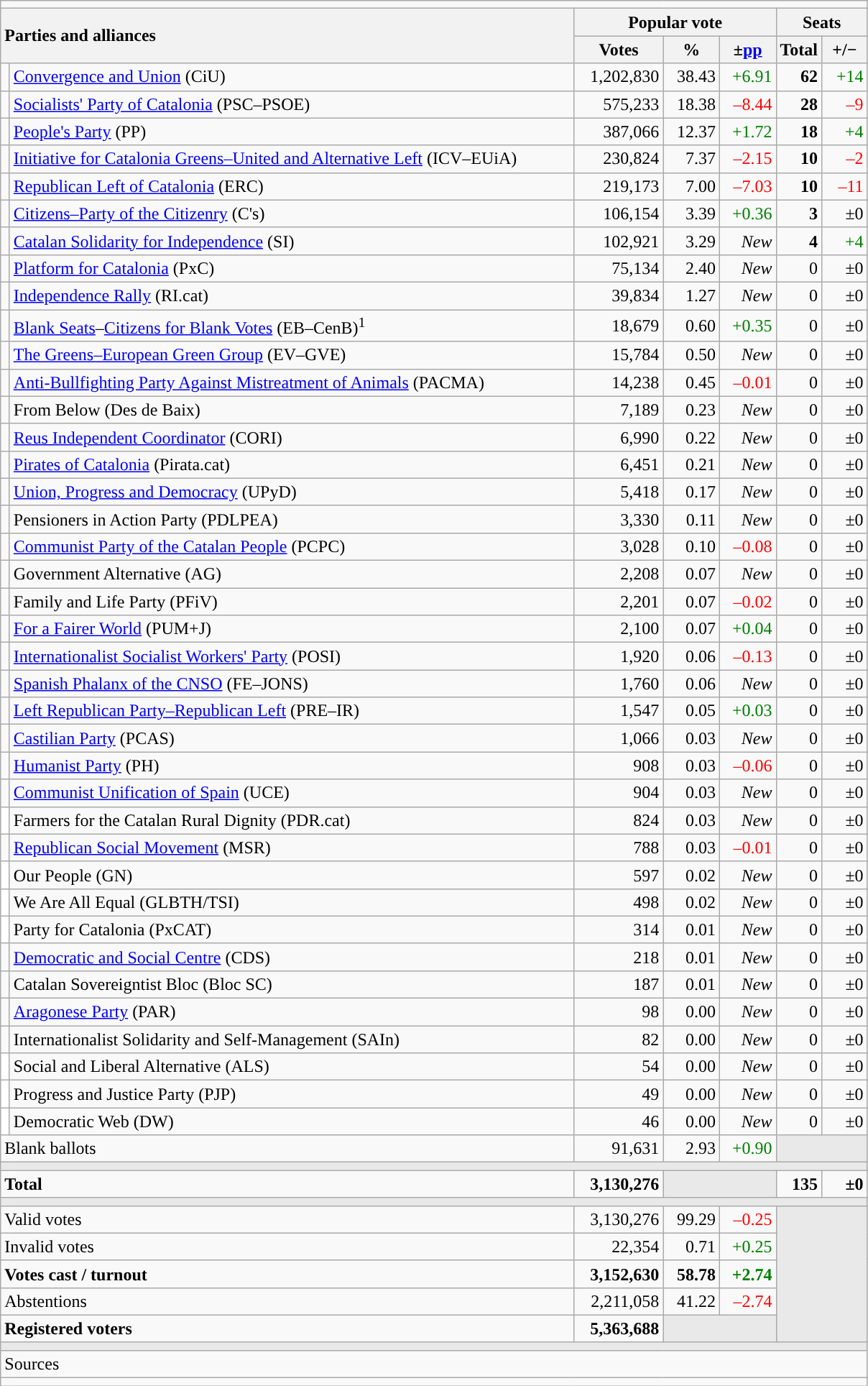<table class="wikitable" style="text-align:right;">
<tr>
<td colspan="7"></td>
</tr>
<tr>
<th style="text-align:left;" rowspan="2" colspan="2" width="525">Parties and alliances</th>
<th colspan="3">Popular vote</th>
<th colspan="2">Seats</th>
</tr>
<tr>
<th width="75">Votes</th>
<th width="45">%</th>
<th width="45">±<a href='#'>pp</a></th>
<th width="35">Total</th>
<th width="35">+/−</th>
</tr>
<tr>
<td width="1" style="color:inherit;background:"></td>
<td align="left"><a href='#'>Convergence and Union</a> (CiU)</td>
<td>1,202,830</td>
<td>38.43</td>
<td style="color:green;">+6.91</td>
<td><strong>62</strong></td>
<td style="color:green;">+14</td>
</tr>
<tr>
<td style="color:inherit;background:"></td>
<td align="left"><a href='#'>Socialists' Party of Catalonia</a> (PSC–PSOE)</td>
<td>575,233</td>
<td>18.38</td>
<td style="color:red;">–8.44</td>
<td><strong>28</strong></td>
<td style="color:red;">–9</td>
</tr>
<tr>
<td style="color:inherit;background:"></td>
<td align="left"><a href='#'>People's Party</a> (PP)</td>
<td>387,066</td>
<td>12.37</td>
<td style="color:green;">+1.72</td>
<td><strong>18</strong></td>
<td style="color:green;">+4</td>
</tr>
<tr>
<td style="color:inherit;background:"></td>
<td align="left"><a href='#'>Initiative for Catalonia Greens–United and Alternative Left</a> (ICV–EUiA)</td>
<td>230,824</td>
<td>7.37</td>
<td style="color:red;">–2.15</td>
<td><strong>10</strong></td>
<td style="color:red;">–2</td>
</tr>
<tr>
<td style="color:inherit;background:"></td>
<td align="left"><a href='#'>Republican Left of Catalonia</a> (ERC)</td>
<td>219,173</td>
<td>7.00</td>
<td style="color:red;">–7.03</td>
<td><strong>10</strong></td>
<td style="color:red;">–11</td>
</tr>
<tr>
<td style="color:inherit;background:"></td>
<td align="left"><a href='#'>Citizens–Party of the Citizenry</a> (C's)</td>
<td>106,154</td>
<td>3.39</td>
<td style="color:green;">+0.36</td>
<td><strong>3</strong></td>
<td>±0</td>
</tr>
<tr>
<td style="color:inherit;background:"></td>
<td align="left"><a href='#'>Catalan Solidarity for Independence</a> (SI)</td>
<td>102,921</td>
<td>3.29</td>
<td><em>New</em></td>
<td><strong>4</strong></td>
<td style="color:green;">+4</td>
</tr>
<tr>
<td style="color:inherit;background:"></td>
<td align="left"><a href='#'>Platform for Catalonia</a> (PxC)</td>
<td>75,134</td>
<td>2.40</td>
<td><em>New</em></td>
<td>0</td>
<td>±0</td>
</tr>
<tr>
<td style="color:inherit;background:"></td>
<td align="left"><a href='#'>Independence Rally</a> (RI.cat)</td>
<td>39,834</td>
<td>1.27</td>
<td><em>New</em></td>
<td>0</td>
<td>±0</td>
</tr>
<tr>
<td style="color:inherit;background:"></td>
<td align="left"><a href='#'>Blank Seats</a>–<a href='#'>Citizens for Blank Votes</a> (EB–CenB)<sup>1</sup></td>
<td>18,679</td>
<td>0.60</td>
<td style="color:green;">+0.35</td>
<td>0</td>
<td>±0</td>
</tr>
<tr>
<td style="color:inherit;background:"></td>
<td align="left"><a href='#'>The Greens–European Green Group</a> (EV–GVE)</td>
<td>15,784</td>
<td>0.50</td>
<td><em>New</em></td>
<td>0</td>
<td>±0</td>
</tr>
<tr>
<td style="color:inherit;background:"></td>
<td align="left"><a href='#'>Anti-Bullfighting Party Against Mistreatment of Animals</a> (PACMA)</td>
<td>14,238</td>
<td>0.45</td>
<td style="color:red;">–0.01</td>
<td>0</td>
<td>±0</td>
</tr>
<tr>
<td style="color:inherit;background:"></td>
<td align="left">From Below (Des de Baix)</td>
<td>7,189</td>
<td>0.23</td>
<td><em>New</em></td>
<td>0</td>
<td>±0</td>
</tr>
<tr>
<td style="color:inherit;background:"></td>
<td align="left"><a href='#'>Reus Independent Coordinator</a> (CORI)</td>
<td>6,990</td>
<td>0.22</td>
<td><em>New</em></td>
<td>0</td>
<td>±0</td>
</tr>
<tr>
<td style="color:inherit;background:"></td>
<td align="left"><a href='#'>Pirates of Catalonia</a> (Pirata.cat)</td>
<td>6,451</td>
<td>0.21</td>
<td><em>New</em></td>
<td>0</td>
<td>±0</td>
</tr>
<tr>
<td style="color:inherit;background:"></td>
<td align="left"><a href='#'>Union, Progress and Democracy</a> (UPyD)</td>
<td>5,418</td>
<td>0.17</td>
<td><em>New</em></td>
<td>0</td>
<td>±0</td>
</tr>
<tr>
<td style="color:inherit;background:"></td>
<td align="left">Pensioners in Action Party (PDLPEA)</td>
<td>3,330</td>
<td>0.11</td>
<td><em>New</em></td>
<td>0</td>
<td>±0</td>
</tr>
<tr>
<td style="color:inherit;background:"></td>
<td align="left"><a href='#'>Communist Party of the Catalan People</a> (PCPC)</td>
<td>3,028</td>
<td>0.10</td>
<td style="color:red;">–0.08</td>
<td>0</td>
<td>±0</td>
</tr>
<tr>
<td style="color:inherit;background:"></td>
<td align="left">Government Alternative (AG)</td>
<td>2,208</td>
<td>0.07</td>
<td><em>New</em></td>
<td>0</td>
<td>±0</td>
</tr>
<tr>
<td style="color:inherit;background:"></td>
<td align="left">Family and Life Party (PFiV)</td>
<td>2,201</td>
<td>0.07</td>
<td style="color:red;">–0.02</td>
<td>0</td>
<td>±0</td>
</tr>
<tr>
<td style="color:inherit;background:"></td>
<td align="left"><a href='#'>For a Fairer World</a> (PUM+J)</td>
<td>2,100</td>
<td>0.07</td>
<td style="color:green;">+0.04</td>
<td>0</td>
<td>±0</td>
</tr>
<tr>
<td style="color:inherit;background:"></td>
<td align="left"><a href='#'>Internationalist Socialist Workers' Party</a> (POSI)</td>
<td>1,920</td>
<td>0.06</td>
<td style="color:red;">–0.13</td>
<td>0</td>
<td>±0</td>
</tr>
<tr>
<td style="color:inherit;background:"></td>
<td align="left"><a href='#'>Spanish Phalanx of the CNSO</a> (FE–JONS)</td>
<td>1,760</td>
<td>0.06</td>
<td><em>New</em></td>
<td>0</td>
<td>±0</td>
</tr>
<tr>
<td style="color:inherit;background:"></td>
<td align="left"><a href='#'>Left Republican Party–Republican Left</a> (PRE–IR)</td>
<td>1,547</td>
<td>0.05</td>
<td style="color:green;">+0.03</td>
<td>0</td>
<td>±0</td>
</tr>
<tr>
<td style="color:inherit;background:"></td>
<td align="left"><a href='#'>Castilian Party</a> (PCAS)</td>
<td>1,066</td>
<td>0.03</td>
<td><em>New</em></td>
<td>0</td>
<td>±0</td>
</tr>
<tr>
<td style="color:inherit;background:"></td>
<td align="left"><a href='#'>Humanist Party</a> (PH)</td>
<td>908</td>
<td>0.03</td>
<td style="color:red;">–0.06</td>
<td>0</td>
<td>±0</td>
</tr>
<tr>
<td style="color:inherit;background:"></td>
<td align="left"><a href='#'>Communist Unification of Spain</a> (UCE)</td>
<td>904</td>
<td>0.03</td>
<td><em>New</em></td>
<td>0</td>
<td>±0</td>
</tr>
<tr>
<td bgcolor="white"></td>
<td align="left">Farmers for the Catalan Rural Dignity (PDR.cat)</td>
<td>824</td>
<td>0.03</td>
<td><em>New</em></td>
<td>0</td>
<td>±0</td>
</tr>
<tr>
<td style="color:inherit;background:"></td>
<td align="left"><a href='#'>Republican Social Movement</a> (MSR)</td>
<td>788</td>
<td>0.03</td>
<td style="color:red;">–0.01</td>
<td>0</td>
<td>±0</td>
</tr>
<tr>
<td bgcolor="white"></td>
<td align="left">Our People (GN)</td>
<td>597</td>
<td>0.02</td>
<td><em>New</em></td>
<td>0</td>
<td>±0</td>
</tr>
<tr>
<td bgcolor="white"></td>
<td align="left">We Are All Equal (GLBTH/TSI)</td>
<td>498</td>
<td>0.02</td>
<td><em>New</em></td>
<td>0</td>
<td>±0</td>
</tr>
<tr>
<td bgcolor="white"></td>
<td align="left">Party for Catalonia (PxCAT)</td>
<td>314</td>
<td>0.01</td>
<td><em>New</em></td>
<td>0</td>
<td>±0</td>
</tr>
<tr>
<td style="color:inherit;background:"></td>
<td align="left"><a href='#'>Democratic and Social Centre</a> (CDS)</td>
<td>218</td>
<td>0.01</td>
<td><em>New</em></td>
<td>0</td>
<td>±0</td>
</tr>
<tr>
<td style="color:inherit;background:"></td>
<td align="left">Catalan Sovereigntist Bloc (Bloc SC)</td>
<td>187</td>
<td>0.01</td>
<td><em>New</em></td>
<td>0</td>
<td>±0</td>
</tr>
<tr>
<td style="color:inherit;background:"></td>
<td align="left"><a href='#'>Aragonese Party</a> (PAR)</td>
<td>98</td>
<td>0.00</td>
<td><em>New</em></td>
<td>0</td>
<td>±0</td>
</tr>
<tr>
<td style="color:inherit;background:"></td>
<td align="left">Internationalist Solidarity and Self-Management (SAIn)</td>
<td>82</td>
<td>0.00</td>
<td><em>New</em></td>
<td>0</td>
<td>±0</td>
</tr>
<tr>
<td bgcolor="white"></td>
<td align="left">Social and Liberal Alternative (ALS)</td>
<td>54</td>
<td>0.00</td>
<td><em>New</em></td>
<td>0</td>
<td>±0</td>
</tr>
<tr>
<td bgcolor="white"></td>
<td align="left">Progress and Justice Party (PJP)</td>
<td>49</td>
<td>0.00</td>
<td><em>New</em></td>
<td>0</td>
<td>±0</td>
</tr>
<tr>
<td bgcolor="white"></td>
<td align="left">Democratic Web (DW)</td>
<td>46</td>
<td>0.00</td>
<td><em>New</em></td>
<td>0</td>
<td>±0</td>
</tr>
<tr>
<td align="left" colspan="2">Blank ballots</td>
<td>91,631</td>
<td>2.93</td>
<td style="color:green;">+0.90</td>
<td bgcolor="#E9E9E9" colspan="2"></td>
</tr>
<tr>
<td colspan="7" bgcolor="#E9E9E9"></td>
</tr>
<tr style="font-weight:bold;">
<td align="left" colspan="2">Total</td>
<td>3,130,276</td>
<td bgcolor="#E9E9E9" colspan="2"></td>
<td>135</td>
<td>±0</td>
</tr>
<tr>
<td colspan="7" bgcolor="#E9E9E9"></td>
</tr>
<tr>
<td align="left" colspan="2">Valid votes</td>
<td>3,130,276</td>
<td>99.29</td>
<td style="color:red;">–0.25</td>
<td bgcolor="#E9E9E9" colspan="2" rowspan="5"></td>
</tr>
<tr>
<td align="left" colspan="2">Invalid votes</td>
<td>22,354</td>
<td>0.71</td>
<td style="color:green;">+0.25</td>
</tr>
<tr style="font-weight:bold;">
<td align="left" colspan="2">Votes cast / turnout</td>
<td>3,152,630</td>
<td>58.78</td>
<td style="color:green;">+2.74</td>
</tr>
<tr>
<td align="left" colspan="2">Abstentions</td>
<td>2,211,058</td>
<td>41.22</td>
<td style="color:red;">–2.74</td>
</tr>
<tr style="font-weight:bold;">
<td align="left" colspan="2">Registered voters</td>
<td>5,363,688</td>
<td bgcolor="#E9E9E9" colspan="2"></td>
</tr>
<tr>
<td colspan="7" bgcolor="#E9E9E9"></td>
</tr>
<tr>
<td align="left" colspan="7">Sources</td>
</tr>
<tr>
<td colspan="7" style="text-align:left; max-width:790px;"></td>
</tr>
</table>
